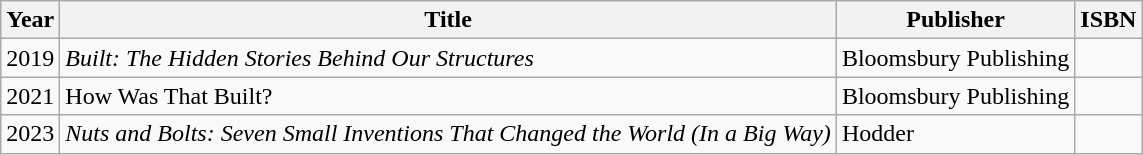<table class="wikitable sortable">
<tr>
<th>Year</th>
<th>Title</th>
<th>Publisher</th>
<th>ISBN</th>
</tr>
<tr>
<td>2019</td>
<td><em>Built: The Hidden Stories Behind Our Structures</em></td>
<td>Bloomsbury Publishing</td>
<td></td>
</tr>
<tr>
<td>2021</td>
<td>How Was That Built?</td>
<td>Bloomsbury Publishing</td>
<td></td>
</tr>
<tr>
<td>2023</td>
<td><em>Nuts and Bolts: Seven Small Inventions That Changed the World (In a Big Way)</em></td>
<td>Hodder</td>
<td></td>
</tr>
</table>
